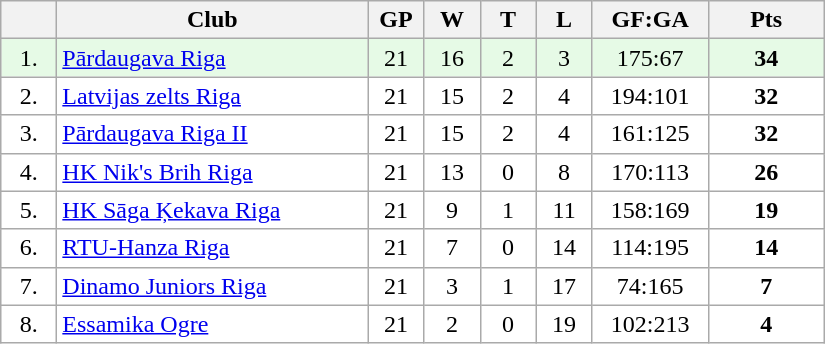<table class="wikitable">
<tr>
<th width="30"></th>
<th width="200">Club</th>
<th width="30">GP</th>
<th width="30">W</th>
<th width="30">T</th>
<th width="30">L</th>
<th width="70">GF:GA</th>
<th width="70">Pts</th>
</tr>
<tr bgcolor="#e6fae6" align="center">
<td>1.</td>
<td align="left"><a href='#'>Pārdaugava Riga</a></td>
<td>21</td>
<td>16</td>
<td>2</td>
<td>3</td>
<td>175:67</td>
<td><strong>34</strong></td>
</tr>
<tr bgcolor="#FFFFFF" align="center">
<td>2.</td>
<td align="left"><a href='#'>Latvijas zelts Riga</a></td>
<td>21</td>
<td>15</td>
<td>2</td>
<td>4</td>
<td>194:101</td>
<td><strong>32</strong></td>
</tr>
<tr bgcolor="#FFFFFF" align="center">
<td>3.</td>
<td align="left"><a href='#'>Pārdaugava Riga II</a></td>
<td>21</td>
<td>15</td>
<td>2</td>
<td>4</td>
<td>161:125</td>
<td><strong>32</strong></td>
</tr>
<tr bgcolor="#FFFFFF" align="center">
<td>4.</td>
<td align="left"><a href='#'>HK Nik's Brih Riga</a></td>
<td>21</td>
<td>13</td>
<td>0</td>
<td>8</td>
<td>170:113</td>
<td><strong>26</strong></td>
</tr>
<tr bgcolor="#FFFFFF" align="center">
<td>5.</td>
<td align="left"><a href='#'>HK Sāga Ķekava Riga</a></td>
<td>21</td>
<td>9</td>
<td>1</td>
<td>11</td>
<td>158:169</td>
<td><strong>19</strong></td>
</tr>
<tr bgcolor="#FFFFFF" align="center">
<td>6.</td>
<td align="left"><a href='#'>RTU-Hanza Riga</a></td>
<td>21</td>
<td>7</td>
<td>0</td>
<td>14</td>
<td>114:195</td>
<td><strong>14</strong></td>
</tr>
<tr bgcolor="#FFFFFF" align="center">
<td>7.</td>
<td align="left"><a href='#'>Dinamo Juniors Riga</a></td>
<td>21</td>
<td>3</td>
<td>1</td>
<td>17</td>
<td>74:165</td>
<td><strong>7</strong></td>
</tr>
<tr bgcolor="#FFFFFF" align="center">
<td>8.</td>
<td align="left"><a href='#'>Essamika Ogre</a></td>
<td>21</td>
<td>2</td>
<td>0</td>
<td>19</td>
<td>102:213</td>
<td><strong>4</strong></td>
</tr>
</table>
